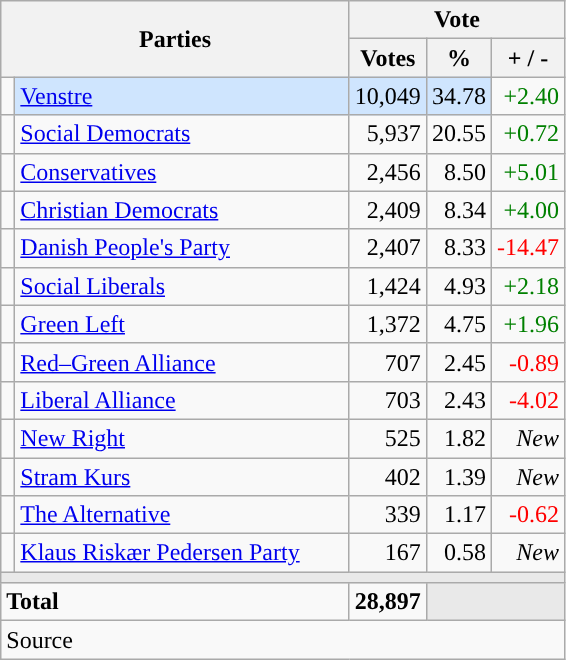<table class="wikitable" style="text-align:right;">
<tr>
<th style="text-align:centre;" rowspan="2" colspan="2" width="225">Parties</th>
<th colspan="3">Vote</th>
</tr>
<tr>
<th width="15">Votes</th>
<th width="15">%</th>
<th width="15">+ / -</th>
</tr>
<tr>
<td width="2" style="color:inherit;background:"></td>
<td bgcolor=#cfe5fe  align="left"><a href='#'>Venstre</a></td>
<td bgcolor=#cfe5fe>10,049</td>
<td bgcolor=#cfe5fe>34.78</td>
<td style=color:green;>+2.40</td>
</tr>
<tr>
<td width="2" style="color:inherit;background:"></td>
<td align="left"><a href='#'>Social Democrats</a></td>
<td>5,937</td>
<td>20.55</td>
<td style=color:green;>+0.72</td>
</tr>
<tr>
<td width="2" style="color:inherit;background:"></td>
<td align="left"><a href='#'>Conservatives</a></td>
<td>2,456</td>
<td>8.50</td>
<td style=color:green;>+5.01</td>
</tr>
<tr>
<td width="2" style="color:inherit;background:"></td>
<td align="left"><a href='#'>Christian Democrats</a></td>
<td>2,409</td>
<td>8.34</td>
<td style=color:green;>+4.00</td>
</tr>
<tr>
<td width="2" style="color:inherit;background:"></td>
<td align="left"><a href='#'>Danish People's Party</a></td>
<td>2,407</td>
<td>8.33</td>
<td style=color:red;>-14.47</td>
</tr>
<tr>
<td width="2" style="color:inherit;background:"></td>
<td align="left"><a href='#'>Social Liberals</a></td>
<td>1,424</td>
<td>4.93</td>
<td style=color:green;>+2.18</td>
</tr>
<tr>
<td width="2" style="color:inherit;background:"></td>
<td align="left"><a href='#'>Green Left</a></td>
<td>1,372</td>
<td>4.75</td>
<td style=color:green;>+1.96</td>
</tr>
<tr>
<td width="2" style="color:inherit;background:"></td>
<td align="left"><a href='#'>Red–Green Alliance</a></td>
<td>707</td>
<td>2.45</td>
<td style=color:red;>-0.89</td>
</tr>
<tr>
<td width="2" style="color:inherit;background:"></td>
<td align="left"><a href='#'>Liberal Alliance</a></td>
<td>703</td>
<td>2.43</td>
<td style=color:red;>-4.02</td>
</tr>
<tr>
<td width="2" style="color:inherit;background:"></td>
<td align="left"><a href='#'>New Right</a></td>
<td>525</td>
<td>1.82</td>
<td><em>New</em></td>
</tr>
<tr>
<td width="2" style="color:inherit;background:"></td>
<td align="left"><a href='#'>Stram Kurs</a></td>
<td>402</td>
<td>1.39</td>
<td><em>New</em></td>
</tr>
<tr>
<td width="2" style="color:inherit;background:"></td>
<td align="left"><a href='#'>The Alternative</a></td>
<td>339</td>
<td>1.17</td>
<td style=color:red;>-0.62</td>
</tr>
<tr>
<td width="2" style="color:inherit;background:"></td>
<td align="left"><a href='#'>Klaus Riskær Pedersen Party</a></td>
<td>167</td>
<td>0.58</td>
<td><em>New</em></td>
</tr>
<tr>
<td colspan="7" bgcolor="#E9E9E9"></td>
</tr>
<tr>
<td align="left" colspan="2"><strong>Total</strong></td>
<td><strong>28,897</strong></td>
<td bgcolor="#E9E9E9" colspan="2"></td>
</tr>
<tr>
<td align="left" colspan="6">Source</td>
</tr>
</table>
